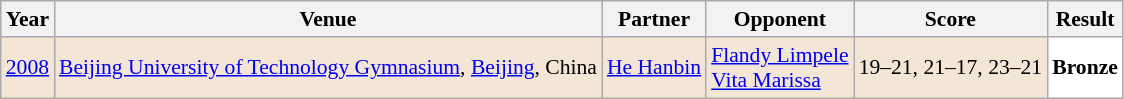<table class="sortable wikitable" style="font-size: 90%;">
<tr>
<th>Year</th>
<th>Venue</th>
<th>Partner</th>
<th>Opponent</th>
<th>Score</th>
<th>Result</th>
</tr>
<tr style="background:#F3E6D7">
<td align="center"><a href='#'>2008</a></td>
<td align="left"><a href='#'>Beijing University of Technology Gymnasium</a>, <a href='#'>Beijing</a>, China</td>
<td align="left"> <a href='#'>He Hanbin</a></td>
<td align="left"> <a href='#'>Flandy Limpele</a><br> <a href='#'>Vita Marissa</a></td>
<td align="left">19–21, 21–17, 23–21</td>
<td style="text-align:left; background:white"> <strong>Bronze</strong></td>
</tr>
</table>
